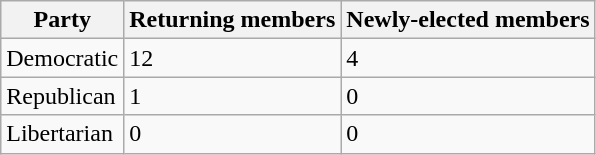<table class="wikitable">
<tr>
<th>Party</th>
<th>Returning members</th>
<th>Newly-elected members</th>
</tr>
<tr>
<td>Democratic</td>
<td>12</td>
<td>4</td>
</tr>
<tr>
<td>Republican</td>
<td>1</td>
<td>0</td>
</tr>
<tr>
<td>Libertarian</td>
<td>0</td>
<td>0</td>
</tr>
</table>
